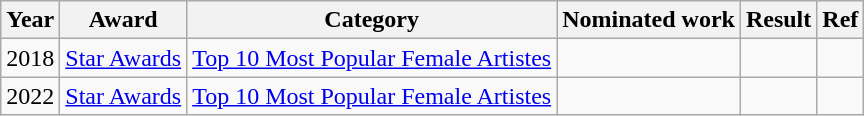<table class="wikitable sortable">
<tr>
<th>Year</th>
<th>Award</th>
<th>Category</th>
<th>Nominated work</th>
<th>Result</th>
<th class="unsortable">Ref</th>
</tr>
<tr>
<td rowspan=1>2018</td>
<td><a href='#'>Star Awards</a></td>
<td><a href='#'>Top 10 Most Popular Female Artistes</a></td>
<td></td>
<td></td>
<td></td>
</tr>
<tr>
<td rowspan=1>2022</td>
<td rowspan=1><a href='#'>Star Awards</a></td>
<td><a href='#'>Top 10 Most Popular Female Artistes</a></td>
<td></td>
<td></td>
<td></td>
</tr>
</table>
